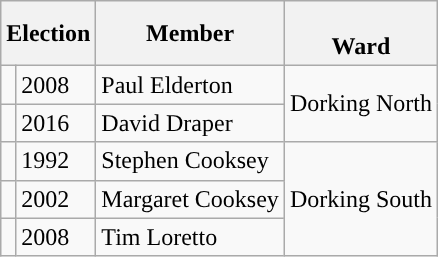<table class="wikitable">
<tr>
<th colspan="2">Election</th>
<th>Member</th>
<th><br>Ward</th>
</tr>
<tr>
<td style="background-color: "></td>
<td>2008</td>
<td>Paul Elderton</td>
<td rowspan=2>Dorking North</td>
</tr>
<tr>
<td style="background-color: "></td>
<td>2016</td>
<td>David Draper</td>
</tr>
<tr>
<td style="background-color: "></td>
<td>1992</td>
<td>Stephen Cooksey</td>
<td rowspan=3>Dorking South</td>
</tr>
<tr>
<td style="background-color: "></td>
<td>2002</td>
<td>Margaret Cooksey</td>
</tr>
<tr>
<td style="background-color: "></td>
<td>2008</td>
<td>Tim Loretto</td>
</tr>
</table>
